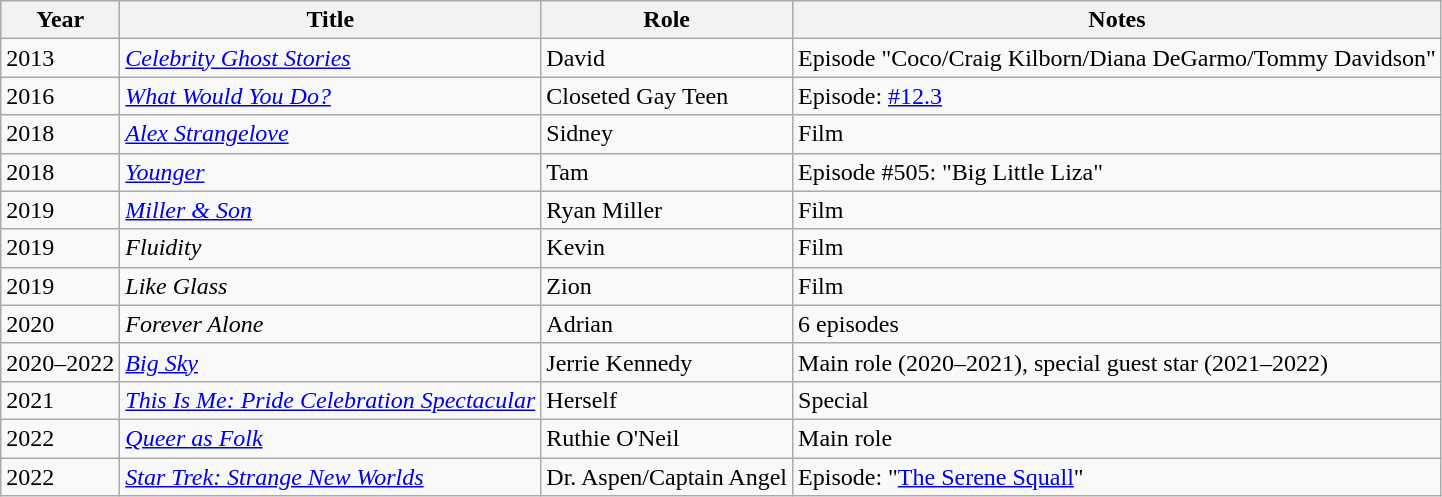<table class="wikitable">
<tr>
<th>Year</th>
<th>Title</th>
<th>Role</th>
<th>Notes</th>
</tr>
<tr>
<td>2013</td>
<td><em><a href='#'>Celebrity Ghost Stories</a></em></td>
<td>David</td>
<td>Episode "Coco/Craig Kilborn/Diana DeGarmo/Tommy Davidson"</td>
</tr>
<tr>
<td>2016</td>
<td><em><a href='#'>What Would You Do?</a></em></td>
<td>Closeted Gay Teen</td>
<td>Episode: <a href='#'>#12.3</a></td>
</tr>
<tr>
<td>2018</td>
<td><em><a href='#'>Alex Strangelove</a></em></td>
<td>Sidney</td>
<td>Film</td>
</tr>
<tr>
<td>2018</td>
<td><em><a href='#'>Younger</a></em></td>
<td>Tam</td>
<td>Episode #505: "Big Little Liza"</td>
</tr>
<tr>
<td>2019</td>
<td><em><a href='#'>Miller & Son</a></em></td>
<td>Ryan Miller</td>
<td>Film</td>
</tr>
<tr>
<td>2019</td>
<td><em>Fluidity</em></td>
<td>Kevin</td>
<td>Film</td>
</tr>
<tr>
<td>2019</td>
<td><em>Like Glass</em></td>
<td>Zion</td>
<td>Film</td>
</tr>
<tr>
<td>2020</td>
<td><em>Forever Alone</em></td>
<td>Adrian</td>
<td>6 episodes</td>
</tr>
<tr>
<td>2020–2022</td>
<td><em><a href='#'>Big Sky</a></em></td>
<td>Jerrie Kennedy</td>
<td>Main role (2020–2021), special guest star (2021–2022)</td>
</tr>
<tr>
<td>2021</td>
<td><em><a href='#'>This Is Me: Pride Celebration Spectacular</a></em></td>
<td>Herself</td>
<td>Special</td>
</tr>
<tr>
<td>2022</td>
<td><em><a href='#'>Queer as Folk</a></em></td>
<td>Ruthie O'Neil</td>
<td>Main role</td>
</tr>
<tr>
<td>2022</td>
<td><em><a href='#'>Star Trek: Strange New Worlds</a></em></td>
<td>Dr. Aspen/Captain Angel</td>
<td>Episode: "<a href='#'>The Serene Squall</a>"</td>
</tr>
</table>
